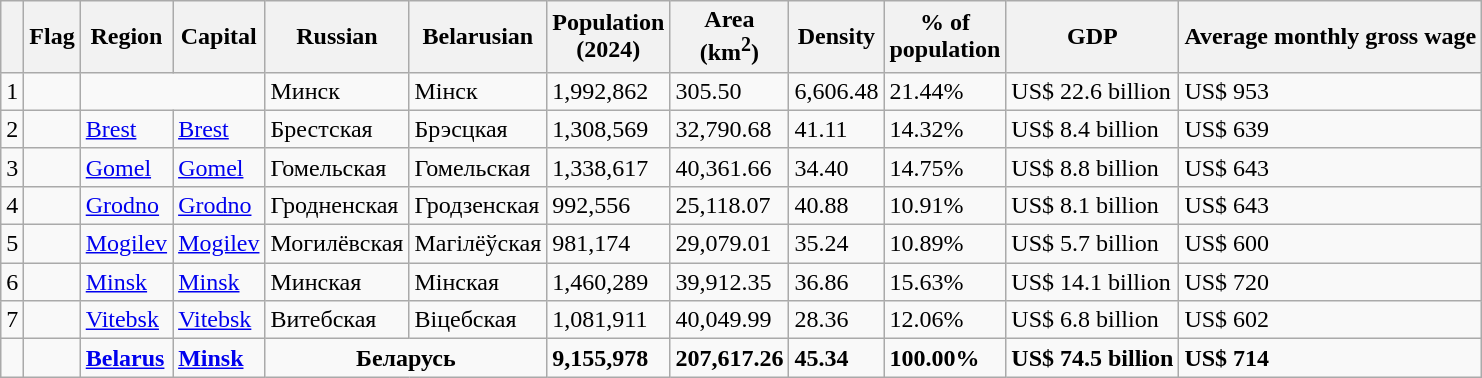<table class="wikitable sortable">
<tr>
<th scope="col"></th>
<th scope="col" class=unsortable>Flag</th>
<th scope="col">Region</th>
<th scope="col">Capital</th>
<th scope="col">Russian</th>
<th scope="col">Belarusian</th>
<th scope="col">Population<br>(2024)</th>
<th scope="col">Area<br>(km<sup>2</sup>)</th>
<th scope="col">Density</th>
<th scope="col">% of<br>population</th>
<th scope="col">GDP </th>
<th scope="col">Average monthly gross wage</th>
</tr>
<tr>
<td>1</td>
<td></td>
<td colspan="2"></td>
<td>Минск</td>
<td>Мінск</td>
<td>1,992,862</td>
<td>305.50</td>
<td>6,606.48</td>
<td>21.44%</td>
<td>US$ 22.6 billion</td>
<td>US$ 953</td>
</tr>
<tr>
<td>2</td>
<td></td>
<td><a href='#'>Brest</a></td>
<td><a href='#'>Brest</a></td>
<td>Брестская</td>
<td>Брэсцкая</td>
<td>1,308,569</td>
<td>32,790.68</td>
<td>41.11</td>
<td>14.32%</td>
<td>US$ 8.4 billion</td>
<td>US$ 639</td>
</tr>
<tr>
<td>3</td>
<td></td>
<td><a href='#'>Gomel</a></td>
<td><a href='#'>Gomel</a></td>
<td>Гомельская</td>
<td>Гомельская</td>
<td>1,338,617</td>
<td>40,361.66</td>
<td>34.40</td>
<td>14.75%</td>
<td>US$ 8.8 billion</td>
<td>US$ 643</td>
</tr>
<tr>
<td>4</td>
<td></td>
<td><a href='#'>Grodno</a></td>
<td><a href='#'>Grodno</a></td>
<td>Гродненская</td>
<td>Гродзенская</td>
<td>992,556</td>
<td>25,118.07</td>
<td>40.88</td>
<td>10.91%</td>
<td>US$ 8.1 billion</td>
<td>US$ 643</td>
</tr>
<tr>
<td>5</td>
<td></td>
<td><a href='#'>Mogilev</a></td>
<td><a href='#'>Mogilev</a></td>
<td>Могилёвская</td>
<td>Магілёўская</td>
<td>981,174</td>
<td>29,079.01</td>
<td>35.24</td>
<td>10.89%</td>
<td>US$ 5.7 billion</td>
<td>US$ 600</td>
</tr>
<tr>
<td>6</td>
<td></td>
<td><a href='#'>Minsk</a></td>
<td><a href='#'>Minsk</a></td>
<td>Минская</td>
<td>Мінская</td>
<td>1,460,289</td>
<td>39,912.35</td>
<td>36.86</td>
<td>15.63%</td>
<td>US$ 14.1 billion</td>
<td>US$ 720</td>
</tr>
<tr>
<td>7</td>
<td></td>
<td><a href='#'>Vitebsk</a></td>
<td><a href='#'>Vitebsk</a></td>
<td>Витебская</td>
<td>Вiцебская</td>
<td>1,081,911</td>
<td>40,049.99</td>
<td>28.36</td>
<td>12.06%</td>
<td>US$ 6.8 billion</td>
<td>US$ 602</td>
</tr>
<tr>
<td></td>
<td></td>
<td><strong><a href='#'>Belarus</a></strong></td>
<td><strong><a href='#'>Minsk</a></strong></td>
<td colspan="2" style="text-align:center;"><strong>Беларусь</strong></td>
<td><strong>9,155,978</strong></td>
<td><strong>207,617.26</strong></td>
<td><strong>45.34</strong></td>
<td><strong>100.00%</strong></td>
<td><strong>US$ 74.5 billion</strong></td>
<td><strong>US$ 714</strong></td>
</tr>
</table>
